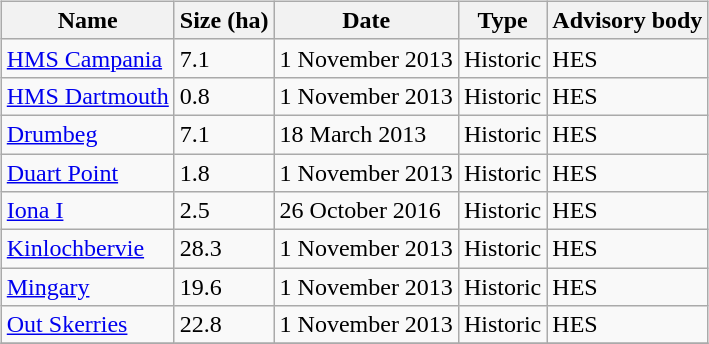<table>
<tr>
<td><br><table class="wikitable sortable">
<tr>
<th>Name</th>
<th>Size (ha)</th>
<th>Date</th>
<th>Type</th>
<th>Advisory body</th>
</tr>
<tr>
<td><a href='#'>HMS Campania</a></td>
<td>7.1</td>
<td>1 November 2013</td>
<td>Historic</td>
<td>HES</td>
</tr>
<tr>
<td><a href='#'>HMS Dartmouth</a></td>
<td>0.8</td>
<td>1 November 2013</td>
<td>Historic</td>
<td>HES</td>
</tr>
<tr>
<td><a href='#'>Drumbeg</a></td>
<td>7.1</td>
<td>18 March 2013</td>
<td>Historic</td>
<td>HES</td>
</tr>
<tr>
<td><a href='#'>Duart Point</a></td>
<td>1.8</td>
<td>1 November 2013</td>
<td>Historic</td>
<td>HES</td>
</tr>
<tr>
<td><a href='#'>Iona I</a></td>
<td>2.5</td>
<td>26 October 2016</td>
<td>Historic</td>
<td>HES</td>
</tr>
<tr>
<td><a href='#'>Kinlochbervie</a></td>
<td>28.3</td>
<td>1 November 2013</td>
<td>Historic</td>
<td>HES</td>
</tr>
<tr>
<td><a href='#'>Mingary</a></td>
<td>19.6</td>
<td>1 November 2013</td>
<td>Historic</td>
<td>HES</td>
</tr>
<tr>
<td><a href='#'>Out Skerries</a></td>
<td>22.8</td>
<td>1 November 2013</td>
<td>Historic</td>
<td>HES</td>
</tr>
<tr>
</tr>
</table>
</td>
<td></td>
</tr>
</table>
